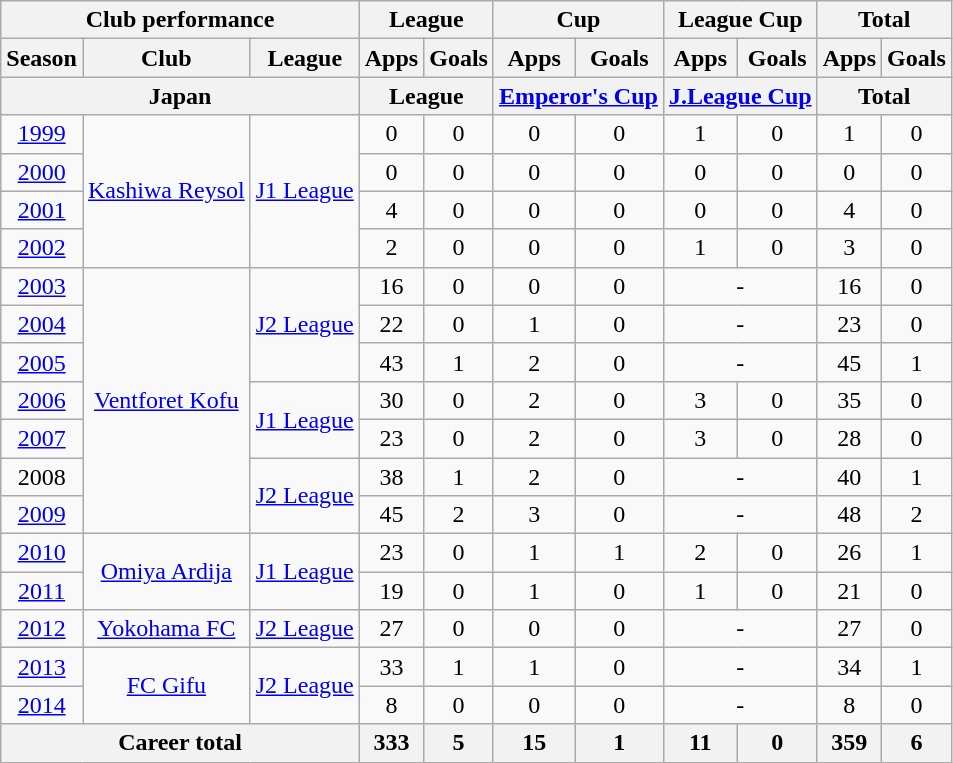<table class="wikitable" style="text-align:center">
<tr>
<th colspan=3>Club performance</th>
<th colspan=2>League</th>
<th colspan=2>Cup</th>
<th colspan=2>League Cup</th>
<th colspan=2>Total</th>
</tr>
<tr>
<th>Season</th>
<th>Club</th>
<th>League</th>
<th>Apps</th>
<th>Goals</th>
<th>Apps</th>
<th>Goals</th>
<th>Apps</th>
<th>Goals</th>
<th>Apps</th>
<th>Goals</th>
</tr>
<tr>
<th colspan=3>Japan</th>
<th colspan=2>League</th>
<th colspan=2><a href='#'>Emperor's Cup</a></th>
<th colspan=2><a href='#'>J.League Cup</a></th>
<th colspan=2>Total</th>
</tr>
<tr>
<td><a href='#'>1999</a></td>
<td rowspan="4"><a href='#'>Kashiwa Reysol</a></td>
<td rowspan="4"><a href='#'>J1 League</a></td>
<td>0</td>
<td>0</td>
<td>0</td>
<td>0</td>
<td>1</td>
<td>0</td>
<td>1</td>
<td>0</td>
</tr>
<tr>
<td><a href='#'>2000</a></td>
<td>0</td>
<td>0</td>
<td>0</td>
<td>0</td>
<td>0</td>
<td>0</td>
<td>0</td>
<td>0</td>
</tr>
<tr>
<td><a href='#'>2001</a></td>
<td>4</td>
<td>0</td>
<td>0</td>
<td>0</td>
<td>0</td>
<td>0</td>
<td>4</td>
<td>0</td>
</tr>
<tr>
<td><a href='#'>2002</a></td>
<td>2</td>
<td>0</td>
<td>0</td>
<td>0</td>
<td>1</td>
<td>0</td>
<td>3</td>
<td>0</td>
</tr>
<tr>
<td><a href='#'>2003</a></td>
<td rowspan="7"><a href='#'>Ventforet Kofu</a></td>
<td rowspan="3"><a href='#'>J2 League</a></td>
<td>16</td>
<td>0</td>
<td>0</td>
<td>0</td>
<td colspan="2">-</td>
<td>16</td>
<td>0</td>
</tr>
<tr>
<td><a href='#'>2004</a></td>
<td>22</td>
<td>0</td>
<td>1</td>
<td>0</td>
<td colspan="2">-</td>
<td>23</td>
<td>0</td>
</tr>
<tr>
<td><a href='#'>2005</a></td>
<td>43</td>
<td>1</td>
<td>2</td>
<td>0</td>
<td colspan="2">-</td>
<td>45</td>
<td>1</td>
</tr>
<tr>
<td><a href='#'>2006</a></td>
<td rowspan="2"><a href='#'>J1 League</a></td>
<td>30</td>
<td>0</td>
<td>2</td>
<td>0</td>
<td>3</td>
<td>0</td>
<td>35</td>
<td>0</td>
</tr>
<tr>
<td><a href='#'>2007</a></td>
<td>23</td>
<td>0</td>
<td>2</td>
<td>0</td>
<td>3</td>
<td>0</td>
<td>28</td>
<td>0</td>
</tr>
<tr>
<td>2008</td>
<td rowspan="2"><a href='#'>J2 League</a></td>
<td>38</td>
<td>1</td>
<td>2</td>
<td>0</td>
<td colspan="2">-</td>
<td>40</td>
<td>1</td>
</tr>
<tr>
<td><a href='#'>2009</a></td>
<td>45</td>
<td>2</td>
<td>3</td>
<td>0</td>
<td colspan="2">-</td>
<td>48</td>
<td>2</td>
</tr>
<tr>
<td><a href='#'>2010</a></td>
<td rowspan="2"><a href='#'>Omiya Ardija</a></td>
<td rowspan="2"><a href='#'>J1 League</a></td>
<td>23</td>
<td>0</td>
<td>1</td>
<td>1</td>
<td>2</td>
<td>0</td>
<td>26</td>
<td>1</td>
</tr>
<tr>
<td><a href='#'>2011</a></td>
<td>19</td>
<td>0</td>
<td>1</td>
<td>0</td>
<td>1</td>
<td>0</td>
<td>21</td>
<td>0</td>
</tr>
<tr>
<td><a href='#'>2012</a></td>
<td><a href='#'>Yokohama FC</a></td>
<td><a href='#'>J2 League</a></td>
<td>27</td>
<td>0</td>
<td>0</td>
<td>0</td>
<td colspan="2">-</td>
<td>27</td>
<td>0</td>
</tr>
<tr>
<td><a href='#'>2013</a></td>
<td rowspan="2"><a href='#'>FC Gifu</a></td>
<td rowspan="2"><a href='#'>J2 League</a></td>
<td>33</td>
<td>1</td>
<td>1</td>
<td>0</td>
<td colspan="2">-</td>
<td>34</td>
<td>1</td>
</tr>
<tr>
<td><a href='#'>2014</a></td>
<td>8</td>
<td>0</td>
<td>0</td>
<td>0</td>
<td colspan=2>-</td>
<td>8</td>
<td>0</td>
</tr>
<tr>
<th colspan=3>Career total</th>
<th>333</th>
<th>5</th>
<th>15</th>
<th>1</th>
<th>11</th>
<th>0</th>
<th>359</th>
<th>6</th>
</tr>
</table>
